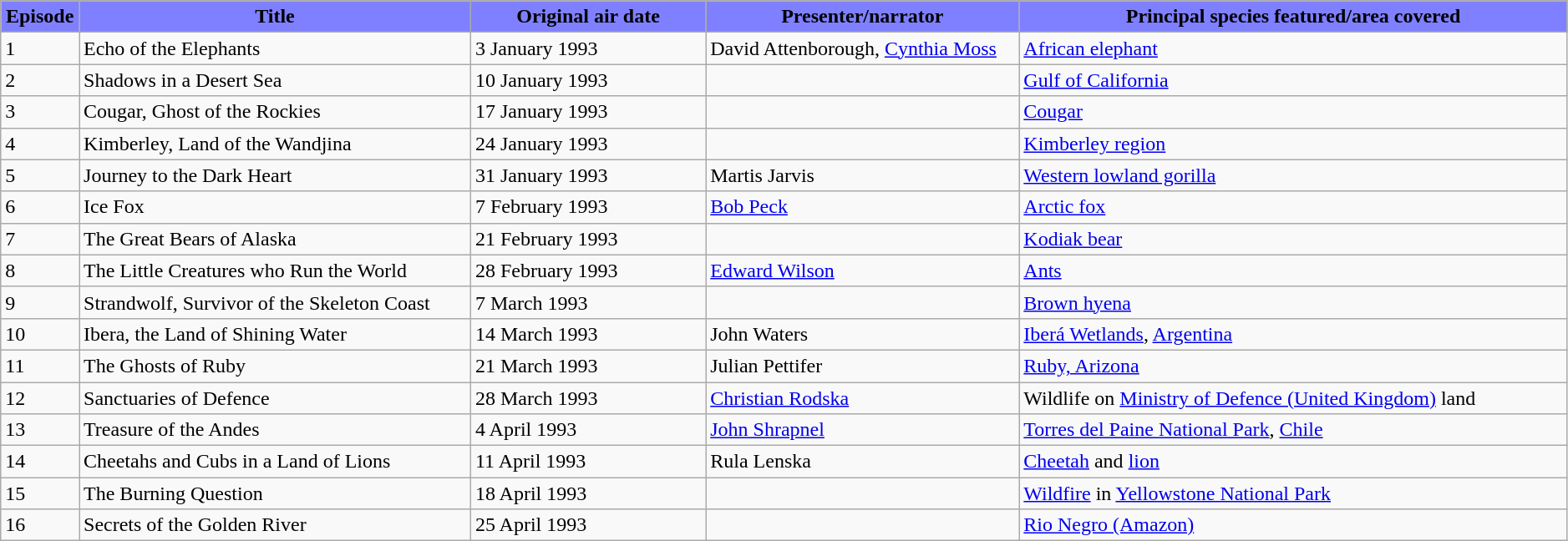<table class="wikitable plainrowheaders" width=99%>
<tr style="background:#fdd";>
<th style="background-color: #7F80FF" width="5%">Episode</th>
<th style="background-color: #7F80FF" width="25%">Title</th>
<th style="background-color: #7F80FF" width="15%">Original air date</th>
<th style="background-color: #7F80FF" width="20%">Presenter/narrator</th>
<th style="background-color: #7F80FF" width="35%">Principal species featured/area covered</th>
</tr>
<tr>
<td>1</td>
<td>Echo of the Elephants</td>
<td>3 January 1993</td>
<td>David Attenborough, <a href='#'>Cynthia Moss</a></td>
<td><a href='#'>African elephant</a></td>
</tr>
<tr>
<td>2</td>
<td>Shadows in a Desert Sea</td>
<td>10 January 1993</td>
<td></td>
<td><a href='#'>Gulf of California</a></td>
</tr>
<tr>
<td>3</td>
<td>Cougar, Ghost of the Rockies</td>
<td>17 January 1993</td>
<td></td>
<td><a href='#'>Cougar</a></td>
</tr>
<tr>
<td>4</td>
<td>Kimberley, Land of the Wandjina</td>
<td>24 January 1993</td>
<td></td>
<td><a href='#'>Kimberley region</a></td>
</tr>
<tr>
<td>5</td>
<td>Journey to the Dark Heart</td>
<td>31 January 1993</td>
<td>Martis Jarvis</td>
<td><a href='#'>Western lowland gorilla</a></td>
</tr>
<tr>
<td>6</td>
<td>Ice Fox</td>
<td>7 February 1993</td>
<td><a href='#'>Bob Peck</a></td>
<td><a href='#'>Arctic fox</a></td>
</tr>
<tr>
<td>7</td>
<td>The Great Bears of Alaska</td>
<td>21 February 1993</td>
<td></td>
<td><a href='#'>Kodiak bear</a></td>
</tr>
<tr>
<td>8</td>
<td>The Little Creatures who Run the World</td>
<td>28 February 1993</td>
<td><a href='#'>Edward Wilson</a></td>
<td><a href='#'>Ants</a></td>
</tr>
<tr>
<td>9</td>
<td>Strandwolf, Survivor of the Skeleton Coast</td>
<td>7 March 1993</td>
<td></td>
<td><a href='#'>Brown hyena</a></td>
</tr>
<tr>
<td>10</td>
<td>Ibera, the Land of Shining Water</td>
<td>14 March 1993</td>
<td>John Waters</td>
<td><a href='#'>Iberá Wetlands</a>, <a href='#'>Argentina</a></td>
</tr>
<tr>
<td>11</td>
<td>The Ghosts of Ruby</td>
<td>21 March 1993</td>
<td>Julian Pettifer</td>
<td><a href='#'>Ruby, Arizona</a></td>
</tr>
<tr>
<td>12</td>
<td>Sanctuaries of Defence</td>
<td>28 March 1993</td>
<td><a href='#'>Christian Rodska</a></td>
<td>Wildlife on <a href='#'>Ministry of Defence (United Kingdom)</a> land</td>
</tr>
<tr>
<td>13</td>
<td>Treasure of the Andes</td>
<td>4 April 1993</td>
<td><a href='#'>John Shrapnel</a></td>
<td><a href='#'>Torres del Paine National Park</a>, <a href='#'>Chile</a></td>
</tr>
<tr>
<td>14</td>
<td>Cheetahs and Cubs in a Land of Lions</td>
<td>11 April 1993</td>
<td>Rula Lenska</td>
<td><a href='#'>Cheetah</a> and <a href='#'>lion</a></td>
</tr>
<tr>
<td>15</td>
<td>The Burning Question</td>
<td>18 April 1993</td>
<td></td>
<td><a href='#'>Wildfire</a> in <a href='#'>Yellowstone National Park</a></td>
</tr>
<tr>
<td>16</td>
<td>Secrets of the Golden River</td>
<td>25 April 1993</td>
<td></td>
<td><a href='#'>Rio Negro (Amazon)</a></td>
</tr>
</table>
